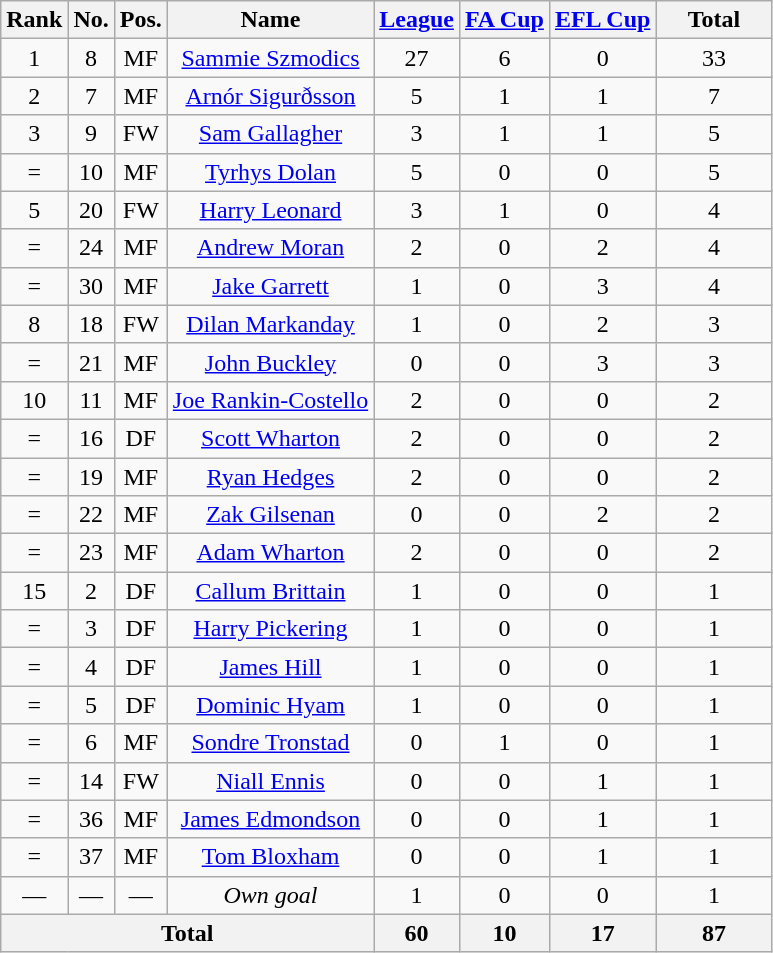<table class="wikitable" style="text-align: center; font-size:100%">
<tr>
<th>Rank</th>
<th>No.</th>
<th>Pos.</th>
<th>Name</th>
<th><a href='#'>League</a></th>
<th><a href='#'>FA Cup</a></th>
<th><a href='#'>EFL Cup</a></th>
<th width=70>Total</th>
</tr>
<tr>
<td>1</td>
<td>8</td>
<td>MF</td>
<td> <a href='#'>Sammie Szmodics</a></td>
<td>27</td>
<td>6</td>
<td>0</td>
<td>33</td>
</tr>
<tr>
<td>2</td>
<td>7</td>
<td>MF</td>
<td> <a href='#'>Arnór Sigurðsson</a></td>
<td>5</td>
<td>1</td>
<td>1</td>
<td>7</td>
</tr>
<tr>
<td>3</td>
<td>9</td>
<td>FW</td>
<td> <a href='#'>Sam Gallagher</a></td>
<td>3</td>
<td>1</td>
<td>1</td>
<td>5</td>
</tr>
<tr>
<td>=</td>
<td>10</td>
<td>MF</td>
<td> <a href='#'>Tyrhys Dolan</a></td>
<td>5</td>
<td>0</td>
<td>0</td>
<td>5</td>
</tr>
<tr>
<td>5</td>
<td>20</td>
<td>FW</td>
<td> <a href='#'>Harry Leonard</a></td>
<td>3</td>
<td>1</td>
<td>0</td>
<td>4</td>
</tr>
<tr>
<td>=</td>
<td>24</td>
<td>MF</td>
<td> <a href='#'>Andrew Moran</a></td>
<td>2</td>
<td>0</td>
<td>2</td>
<td>4</td>
</tr>
<tr>
<td>=</td>
<td>30</td>
<td>MF</td>
<td> <a href='#'>Jake Garrett</a></td>
<td>1</td>
<td>0</td>
<td>3</td>
<td>4</td>
</tr>
<tr>
<td>8</td>
<td>18</td>
<td>FW</td>
<td> <a href='#'>Dilan Markanday</a></td>
<td>1</td>
<td>0</td>
<td>2</td>
<td>3</td>
</tr>
<tr>
<td>=</td>
<td>21</td>
<td>MF</td>
<td> <a href='#'>John Buckley</a></td>
<td>0</td>
<td>0</td>
<td>3</td>
<td>3</td>
</tr>
<tr>
<td>10</td>
<td>11</td>
<td>MF</td>
<td> <a href='#'>Joe Rankin-Costello</a></td>
<td>2</td>
<td>0</td>
<td>0</td>
<td>2</td>
</tr>
<tr>
<td>=</td>
<td>16</td>
<td>DF</td>
<td> <a href='#'>Scott Wharton</a></td>
<td>2</td>
<td>0</td>
<td>0</td>
<td>2</td>
</tr>
<tr>
<td>=</td>
<td>19</td>
<td>MF</td>
<td> <a href='#'>Ryan Hedges</a></td>
<td>2</td>
<td>0</td>
<td>0</td>
<td>2</td>
</tr>
<tr>
<td>=</td>
<td>22</td>
<td>MF</td>
<td> <a href='#'>Zak Gilsenan</a></td>
<td>0</td>
<td>0</td>
<td>2</td>
<td>2</td>
</tr>
<tr>
<td>=</td>
<td>23</td>
<td>MF</td>
<td> <a href='#'>Adam Wharton</a></td>
<td>2</td>
<td>0</td>
<td>0</td>
<td>2</td>
</tr>
<tr>
<td>15</td>
<td>2</td>
<td>DF</td>
<td> <a href='#'>Callum Brittain</a></td>
<td>1</td>
<td>0</td>
<td>0</td>
<td>1</td>
</tr>
<tr>
<td>=</td>
<td>3</td>
<td>DF</td>
<td> <a href='#'>Harry Pickering</a></td>
<td>1</td>
<td>0</td>
<td>0</td>
<td>1</td>
</tr>
<tr>
<td>=</td>
<td>4</td>
<td>DF</td>
<td> <a href='#'>James Hill</a></td>
<td>1</td>
<td>0</td>
<td>0</td>
<td>1</td>
</tr>
<tr>
<td>=</td>
<td>5</td>
<td>DF</td>
<td> <a href='#'>Dominic Hyam</a></td>
<td>1</td>
<td>0</td>
<td>0</td>
<td>1</td>
</tr>
<tr>
<td>=</td>
<td>6</td>
<td>MF</td>
<td> <a href='#'>Sondre Tronstad</a></td>
<td>0</td>
<td>1</td>
<td>0</td>
<td>1</td>
</tr>
<tr>
<td>=</td>
<td>14</td>
<td>FW</td>
<td> <a href='#'>Niall Ennis</a></td>
<td>0</td>
<td>0</td>
<td>1</td>
<td>1</td>
</tr>
<tr>
<td>=</td>
<td>36</td>
<td>MF</td>
<td> <a href='#'>James Edmondson</a></td>
<td>0</td>
<td>0</td>
<td>1</td>
<td>1</td>
</tr>
<tr>
<td>=</td>
<td>37</td>
<td>MF</td>
<td> <a href='#'>Tom Bloxham</a></td>
<td>0</td>
<td>0</td>
<td>1</td>
<td>1</td>
</tr>
<tr>
<td>—</td>
<td>—</td>
<td>—</td>
<td><em>Own goal</em></td>
<td>1</td>
<td>0</td>
<td>0</td>
<td>1</td>
</tr>
<tr>
<th colspan=4>Total</th>
<th>60</th>
<th>10</th>
<th>17</th>
<th>87</th>
</tr>
</table>
